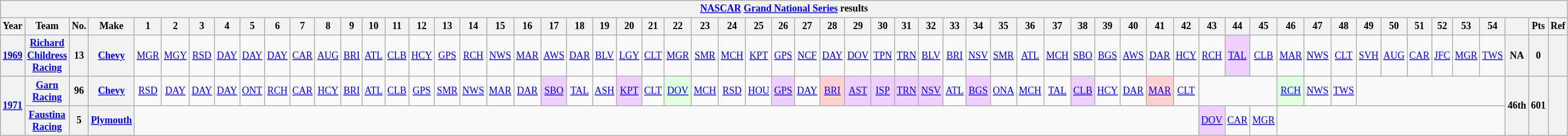<table class="wikitable" style="text-align:center; font-size:75%">
<tr>
<th colspan=69><a href='#'>NASCAR</a> <a href='#'>Grand National Series</a> results</th>
</tr>
<tr>
<th>Year</th>
<th>Team</th>
<th>No.</th>
<th>Make</th>
<th>1</th>
<th>2</th>
<th>3</th>
<th>4</th>
<th>5</th>
<th>6</th>
<th>7</th>
<th>8</th>
<th>9</th>
<th>10</th>
<th>11</th>
<th>12</th>
<th>13</th>
<th>14</th>
<th>15</th>
<th>16</th>
<th>17</th>
<th>18</th>
<th>19</th>
<th>20</th>
<th>21</th>
<th>22</th>
<th>23</th>
<th>24</th>
<th>25</th>
<th>26</th>
<th>27</th>
<th>28</th>
<th>29</th>
<th>30</th>
<th>31</th>
<th>32</th>
<th>33</th>
<th>34</th>
<th>35</th>
<th>36</th>
<th>37</th>
<th>38</th>
<th>39</th>
<th>40</th>
<th>41</th>
<th>42</th>
<th>43</th>
<th>44</th>
<th>45</th>
<th>46</th>
<th>47</th>
<th>48</th>
<th>49</th>
<th>50</th>
<th>51</th>
<th>52</th>
<th>53</th>
<th>54</th>
<th></th>
<th>Pts</th>
<th>Ref</th>
</tr>
<tr>
<th><a href='#'>1969</a></th>
<th><a href='#'>Richard Childress Racing</a></th>
<th>13</th>
<th><a href='#'>Chevy</a></th>
<td><a href='#'>MGR</a></td>
<td><a href='#'>MGY</a></td>
<td><a href='#'>RSD</a></td>
<td><a href='#'>DAY</a></td>
<td><a href='#'>DAY</a></td>
<td><a href='#'>DAY</a></td>
<td><a href='#'>CAR</a></td>
<td><a href='#'>AUG</a></td>
<td><a href='#'>BRI</a></td>
<td><a href='#'>ATL</a></td>
<td><a href='#'>CLB</a></td>
<td><a href='#'>HCY</a></td>
<td><a href='#'>GPS</a></td>
<td><a href='#'>RCH</a></td>
<td><a href='#'>NWS</a></td>
<td><a href='#'>MAR</a></td>
<td><a href='#'>AWS</a></td>
<td><a href='#'>DAR</a></td>
<td><a href='#'>BLV</a></td>
<td><a href='#'>LGY</a></td>
<td><a href='#'>CLT</a></td>
<td><a href='#'>MGR</a></td>
<td><a href='#'>SMR</a></td>
<td><a href='#'>MCH</a></td>
<td><a href='#'>KPT</a></td>
<td><a href='#'>GPS</a></td>
<td><a href='#'>NCF</a></td>
<td><a href='#'>DAY</a></td>
<td><a href='#'>DOV</a></td>
<td><a href='#'>TPN</a></td>
<td><a href='#'>TRN</a></td>
<td><a href='#'>BLV</a></td>
<td><a href='#'>BRI</a></td>
<td><a href='#'>NSV</a></td>
<td><a href='#'>SMR</a></td>
<td><a href='#'>ATL</a></td>
<td><a href='#'>MCH</a></td>
<td><a href='#'>SBO</a></td>
<td><a href='#'>BGS</a></td>
<td><a href='#'>AWS</a></td>
<td><a href='#'>DAR</a></td>
<td><a href='#'>HCY</a></td>
<td><a href='#'>RCH</a></td>
<td style="background:#EFCFFF;"><a href='#'>TAL</a><br></td>
<td><a href='#'>CLB</a></td>
<td><a href='#'>MAR</a></td>
<td><a href='#'>NWS</a></td>
<td><a href='#'>CLT</a></td>
<td><a href='#'>SVH</a></td>
<td><a href='#'>AUG</a></td>
<td><a href='#'>CAR</a></td>
<td><a href='#'>JFC</a></td>
<td><a href='#'>MGR</a></td>
<td><a href='#'>TWS</a></td>
<th>NA</th>
<th>0</th>
<th></th>
</tr>
<tr>
<th rowspan=2><a href='#'>1971</a></th>
<th><a href='#'>Garn Racing</a></th>
<th>96</th>
<th><a href='#'>Chevy</a></th>
<td><a href='#'>RSD</a></td>
<td><a href='#'>DAY</a></td>
<td><a href='#'>DAY</a></td>
<td><a href='#'>DAY</a></td>
<td><a href='#'>ONT</a></td>
<td><a href='#'>RCH</a></td>
<td><a href='#'>CAR</a></td>
<td><a href='#'>HCY</a></td>
<td><a href='#'>BRI</a></td>
<td><a href='#'>ATL</a></td>
<td><a href='#'>CLB</a></td>
<td><a href='#'>GPS</a></td>
<td><a href='#'>SMR</a></td>
<td><a href='#'>NWS</a></td>
<td><a href='#'>MAR</a></td>
<td><a href='#'>DAR</a></td>
<td style="background:#EFCFFF;"><a href='#'>SBO</a><br></td>
<td><a href='#'>TAL</a></td>
<td><a href='#'>ASH</a></td>
<td style="background:#EFCFFF;"><a href='#'>KPT</a><br></td>
<td><a href='#'>CLT</a></td>
<td style="background:#DFFFDF;"><a href='#'>DOV</a><br></td>
<td><a href='#'>MCH</a></td>
<td><a href='#'>RSD</a></td>
<td><a href='#'>HOU</a></td>
<td style="background:#EFCFFF;"><a href='#'>GPS</a><br></td>
<td><a href='#'>DAY</a></td>
<td style="background:#FFCFCF;"><a href='#'>BRI</a><br></td>
<td style="background:#EFCFFF;"><a href='#'>AST</a><br></td>
<td style="background:#EFCFFF;"><a href='#'>ISP</a><br></td>
<td style="background:#EFCFFF;"><a href='#'>TRN</a><br></td>
<td style="background:#EFCFFF;"><a href='#'>NSV</a><br></td>
<td><a href='#'>ATL</a></td>
<td style="background:#EFCFFF;"><a href='#'>BGS</a><br></td>
<td><a href='#'>ONA</a></td>
<td><a href='#'>MCH</a></td>
<td><a href='#'>TAL</a></td>
<td style="background:#EFCFFF;"><a href='#'>CLB</a><br></td>
<td><a href='#'>HCY</a></td>
<td><a href='#'>DAR</a></td>
<td style="background:#FFCFCF;"><a href='#'>MAR</a><br></td>
<td><a href='#'>CLT</a></td>
<td colspan=3></td>
<td style="background:#DFFFDF;"><a href='#'>RCH</a><br></td>
<td><a href='#'>NWS</a></td>
<td><a href='#'>TWS</a></td>
<td colspan=6></td>
<th rowspan=2>46th</th>
<th rowspan=2>601</th>
<th rowspan=2></th>
</tr>
<tr>
<th><a href='#'>Faustina Racing</a></th>
<th>5</th>
<th><a href='#'>Plymouth</a></th>
<td colspan=42></td>
<td style="background:#EFCFFF;"><a href='#'>DOV</a><br></td>
<td><a href='#'>CAR</a></td>
<td><a href='#'>MGR</a></td>
<td colspan=9></td>
</tr>
</table>
